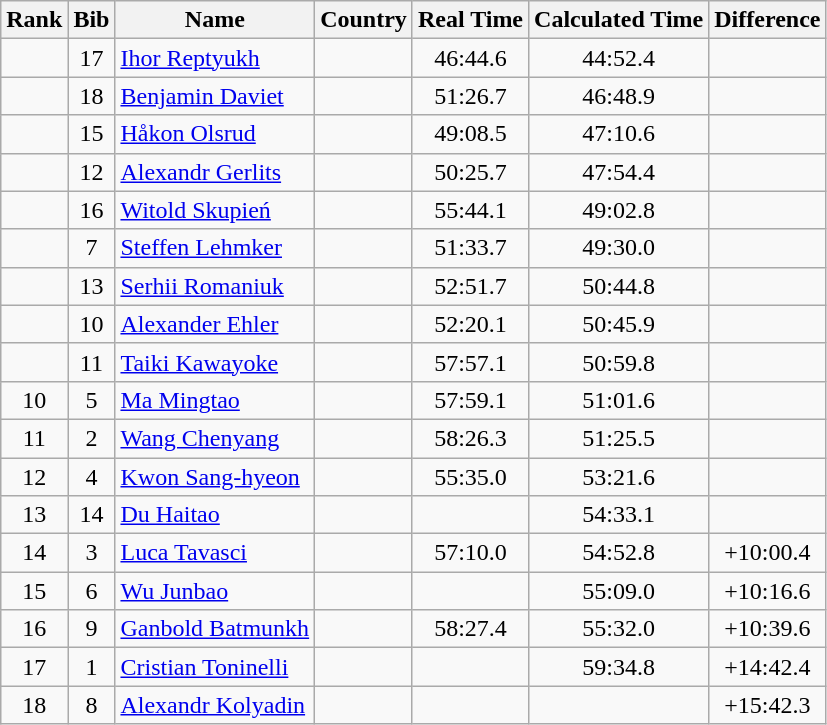<table class="wikitable sortable" style="text-align:center">
<tr>
<th>Rank</th>
<th>Bib</th>
<th>Name</th>
<th>Country</th>
<th>Real Time</th>
<th>Calculated Time</th>
<th>Difference</th>
</tr>
<tr>
<td></td>
<td>17</td>
<td align="left"><a href='#'>Ihor Reptyukh</a></td>
<td align="left"></td>
<td>46:44.6</td>
<td>44:52.4</td>
<td></td>
</tr>
<tr>
<td></td>
<td>18</td>
<td align="left"><a href='#'>Benjamin Daviet</a></td>
<td align="left"></td>
<td>51:26.7</td>
<td>46:48.9</td>
<td></td>
</tr>
<tr>
<td></td>
<td>15</td>
<td align="left"><a href='#'>Håkon Olsrud</a></td>
<td align="left"></td>
<td>49:08.5</td>
<td>47:10.6</td>
<td></td>
</tr>
<tr>
<td></td>
<td>12</td>
<td align="left"><a href='#'>Alexandr Gerlits</a></td>
<td align="left"></td>
<td>50:25.7</td>
<td>47:54.4</td>
<td></td>
</tr>
<tr>
<td></td>
<td>16</td>
<td align="left"><a href='#'>Witold Skupień</a></td>
<td align="left"></td>
<td>55:44.1</td>
<td>49:02.8</td>
<td></td>
</tr>
<tr>
<td></td>
<td>7</td>
<td align="left"><a href='#'>Steffen Lehmker</a></td>
<td align="left"></td>
<td>51:33.7</td>
<td>49:30.0</td>
<td></td>
</tr>
<tr>
<td></td>
<td>13</td>
<td align="left"><a href='#'>Serhii Romaniuk</a></td>
<td align="left"></td>
<td>52:51.7</td>
<td>50:44.8</td>
<td></td>
</tr>
<tr>
<td></td>
<td>10</td>
<td align="left"><a href='#'>Alexander Ehler</a></td>
<td align="left"></td>
<td>52:20.1</td>
<td>50:45.9</td>
<td></td>
</tr>
<tr>
<td></td>
<td>11</td>
<td align="left"><a href='#'>Taiki Kawayoke</a></td>
<td align="left"></td>
<td>57:57.1</td>
<td>50:59.8</td>
<td></td>
</tr>
<tr>
<td>10</td>
<td>5</td>
<td align="left"><a href='#'>Ma Mingtao</a></td>
<td align="left"></td>
<td>57:59.1</td>
<td>51:01.6</td>
<td></td>
</tr>
<tr>
<td>11</td>
<td>2</td>
<td align="left"><a href='#'>Wang Chenyang</a></td>
<td align="left"></td>
<td>58:26.3</td>
<td>51:25.5</td>
<td></td>
</tr>
<tr>
<td>12</td>
<td>4</td>
<td align="left"><a href='#'>Kwon Sang-hyeon</a></td>
<td align="left"></td>
<td>55:35.0</td>
<td>53:21.6</td>
<td></td>
</tr>
<tr>
<td>13</td>
<td>14</td>
<td align="left"><a href='#'>Du Haitao</a></td>
<td align="left"></td>
<td></td>
<td>54:33.1</td>
<td></td>
</tr>
<tr>
<td>14</td>
<td>3</td>
<td align="left"><a href='#'>Luca Tavasci</a></td>
<td align="left"></td>
<td>57:10.0</td>
<td>54:52.8</td>
<td>+10:00.4</td>
</tr>
<tr>
<td>15</td>
<td>6</td>
<td align="left"><a href='#'>Wu Junbao</a></td>
<td align="left"></td>
<td></td>
<td>55:09.0</td>
<td>+10:16.6</td>
</tr>
<tr>
<td>16</td>
<td>9</td>
<td align="left"><a href='#'>Ganbold Batmunkh</a></td>
<td align="left"></td>
<td>58:27.4</td>
<td>55:32.0</td>
<td>+10:39.6</td>
</tr>
<tr>
<td>17</td>
<td>1</td>
<td align="left"><a href='#'>Cristian Toninelli</a></td>
<td align="left"></td>
<td></td>
<td>59:34.8</td>
<td>+14:42.4</td>
</tr>
<tr>
<td>18</td>
<td>8</td>
<td align="left"><a href='#'>Alexandr Kolyadin</a></td>
<td align="left"></td>
<td></td>
<td></td>
<td>+15:42.3</td>
</tr>
</table>
